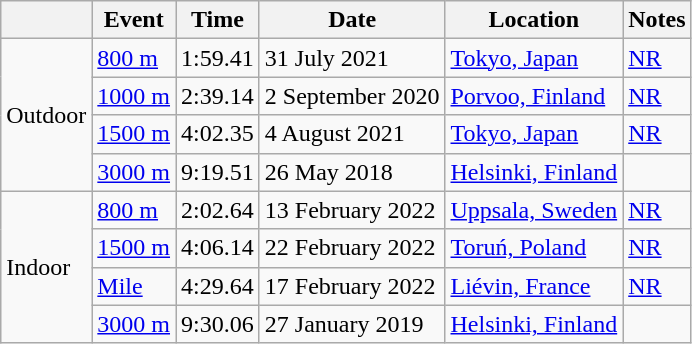<table class="wikitable">
<tr>
<th></th>
<th>Event</th>
<th>Time</th>
<th>Date</th>
<th>Location</th>
<th>Notes</th>
</tr>
<tr>
<td rowspan=4>Outdoor</td>
<td><a href='#'>800 m</a></td>
<td>1:59.41</td>
<td>31 July 2021</td>
<td><a href='#'>Tokyo, Japan</a></td>
<td><a href='#'>NR</a></td>
</tr>
<tr>
<td><a href='#'>1000 m</a></td>
<td>2:39.14</td>
<td>2 September 2020</td>
<td><a href='#'>Porvoo, Finland</a></td>
<td><a href='#'>NR</a></td>
</tr>
<tr>
<td><a href='#'>1500 m</a></td>
<td>4:02.35</td>
<td>4 August 2021</td>
<td><a href='#'>Tokyo, Japan</a></td>
<td><a href='#'>NR</a></td>
</tr>
<tr>
<td><a href='#'>3000 m</a></td>
<td>9:19.51</td>
<td>26 May 2018</td>
<td><a href='#'>Helsinki, Finland</a></td>
<td></td>
</tr>
<tr>
<td rowspan=4>Indoor</td>
<td><a href='#'>800 m</a></td>
<td>2:02.64</td>
<td>13 February 2022</td>
<td><a href='#'>Uppsala, Sweden</a></td>
<td><a href='#'>NR</a></td>
</tr>
<tr>
<td><a href='#'>1500 m</a></td>
<td>4:06.14</td>
<td>22 February 2022</td>
<td><a href='#'>Toruń, Poland</a></td>
<td><a href='#'>NR</a></td>
</tr>
<tr>
<td><a href='#'>Mile</a></td>
<td>4:29.64</td>
<td>17 February 2022</td>
<td><a href='#'>Liévin, France</a></td>
<td><a href='#'>NR</a></td>
</tr>
<tr>
<td><a href='#'>3000 m</a></td>
<td>9:30.06</td>
<td>27 January 2019</td>
<td><a href='#'>Helsinki, Finland</a></td>
<td></td>
</tr>
</table>
